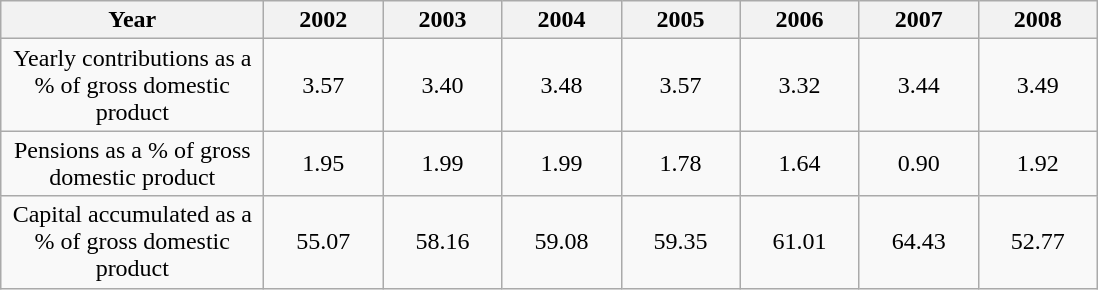<table class="wikitable">
<tr class="hintergrundfarbe5">
<th style="width:10.5em;" style="text-align:left;">Year</th>
<th style="width:4.5em;">2002</th>
<th style="width:4.5em;">2003</th>
<th style="width:4.5em;">2004</th>
<th style="width:4.5em;">2005</th>
<th style="width:4.5em;">2006</th>
<th style="width:4.5em;">2007</th>
<th style="width:4.5em;">2008</th>
</tr>
<tr>
<td style="text-align: center;" style="text-align:left;">Yearly contributions as a % of gross domestic product</td>
<td style="text-align: center;">3.57</td>
<td style="text-align: center;">3.40</td>
<td style="text-align: center;">3.48</td>
<td style="text-align: center;">3.57</td>
<td style="text-align: center;">3.32</td>
<td style="text-align: center;">3.44</td>
<td style="text-align: center;">3.49</td>
</tr>
<tr>
<td style="text-align: center;" style="text-align:left;">Pensions as a % of gross domestic product</td>
<td style="text-align: center;">1.95</td>
<td style="text-align: center;">1.99</td>
<td style="text-align: center;">1.99</td>
<td style="text-align: center;">1.78</td>
<td style="text-align: center;">1.64</td>
<td style="text-align: center;">0.90</td>
<td style="text-align: center;">1.92</td>
</tr>
<tr>
<td style="text-align: center;" style="text-align:left;">Capital accumulated as a % of gross domestic product</td>
<td style="text-align: center;">55.07</td>
<td style="text-align: center;">58.16</td>
<td style="text-align: center;">59.08</td>
<td style="text-align: center;">59.35</td>
<td style="text-align: center;">61.01</td>
<td style="text-align: center;">64.43</td>
<td style="text-align: center;">52.77</td>
</tr>
</table>
